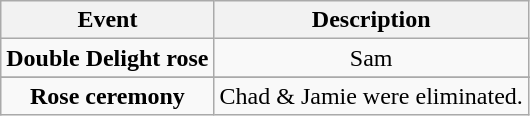<table class="wikitable sortable" style="text-align:center;">
<tr>
<th>Event</th>
<th>Description</th>
</tr>
<tr>
<td><strong>Double Delight rose</strong></td>
<td>Sam</td>
</tr>
<tr>
</tr>
<tr>
<td><strong>Rose ceremony</strong></td>
<td>Chad & Jamie were eliminated.</td>
</tr>
</table>
